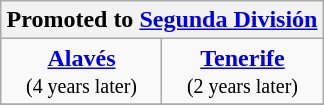<table class="wikitable" style="text-align: center; margin: 0 auto;">
<tr>
<th colspan=2>Promoted to <a href='#'>Segunda División</a></th>
</tr>
<tr>
<td><strong><a href='#'>Alavés</a></strong><br><small>(4 years later)</small></td>
<td><strong><a href='#'>Tenerife</a></strong><br><small>(2 years later)</small></td>
</tr>
<tr>
</tr>
</table>
